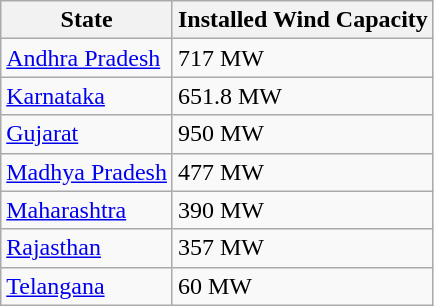<table class="wikitable sortable">
<tr>
<th scope="col">State</th>
<th scope="col">Installed Wind Capacity</th>
</tr>
<tr>
<td><a href='#'>Andhra Pradesh</a></td>
<td>717 MW</td>
</tr>
<tr>
<td><a href='#'>Karnataka</a></td>
<td>651.8 MW</td>
</tr>
<tr>
<td><a href='#'>Gujarat</a></td>
<td>950 MW</td>
</tr>
<tr>
<td><a href='#'>Madhya Pradesh</a></td>
<td>477 MW</td>
</tr>
<tr>
<td><a href='#'>Maharashtra</a></td>
<td>390 MW</td>
</tr>
<tr>
<td><a href='#'>Rajasthan</a></td>
<td>357 MW</td>
</tr>
<tr>
<td><a href='#'>Telangana</a></td>
<td>60 MW</td>
</tr>
</table>
